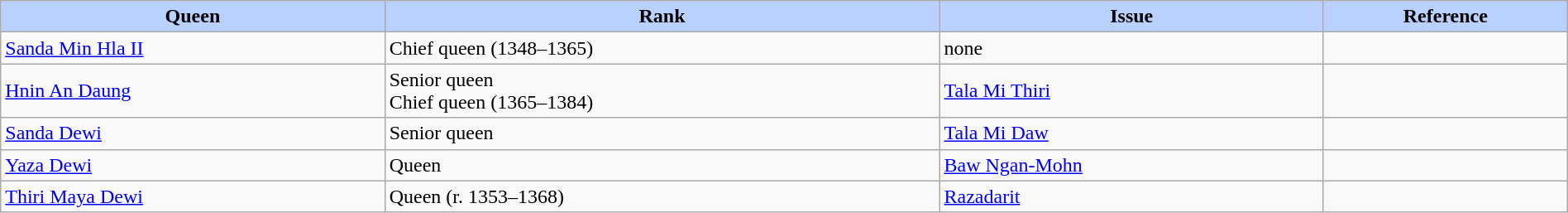<table width=100% class="wikitable">
<tr>
<th style="background-color:#B9D1FF">Queen</th>
<th style="background-color:#B9D1FF">Rank</th>
<th style="background-color:#B9D1FF">Issue</th>
<th style="background-color:#B9D1FF">Reference</th>
</tr>
<tr>
<td><a href='#'>Sanda Min Hla II</a></td>
<td>Chief queen (1348–1365)</td>
<td>none</td>
<td></td>
</tr>
<tr>
<td><a href='#'>Hnin An Daung</a></td>
<td>Senior queen <br> Chief queen (1365–1384)</td>
<td><a href='#'>Tala Mi Thiri</a></td>
<td></td>
</tr>
<tr>
<td><a href='#'>Sanda Dewi</a></td>
<td>Senior queen</td>
<td><a href='#'>Tala Mi Daw</a></td>
<td></td>
</tr>
<tr>
<td><a href='#'>Yaza Dewi</a></td>
<td>Queen</td>
<td><a href='#'>Baw Ngan-Mohn</a></td>
<td></td>
</tr>
<tr>
<td><a href='#'>Thiri Maya Dewi</a></td>
<td>Queen (r.  1353–1368)</td>
<td><a href='#'>Razadarit</a></td>
<td></td>
</tr>
</table>
